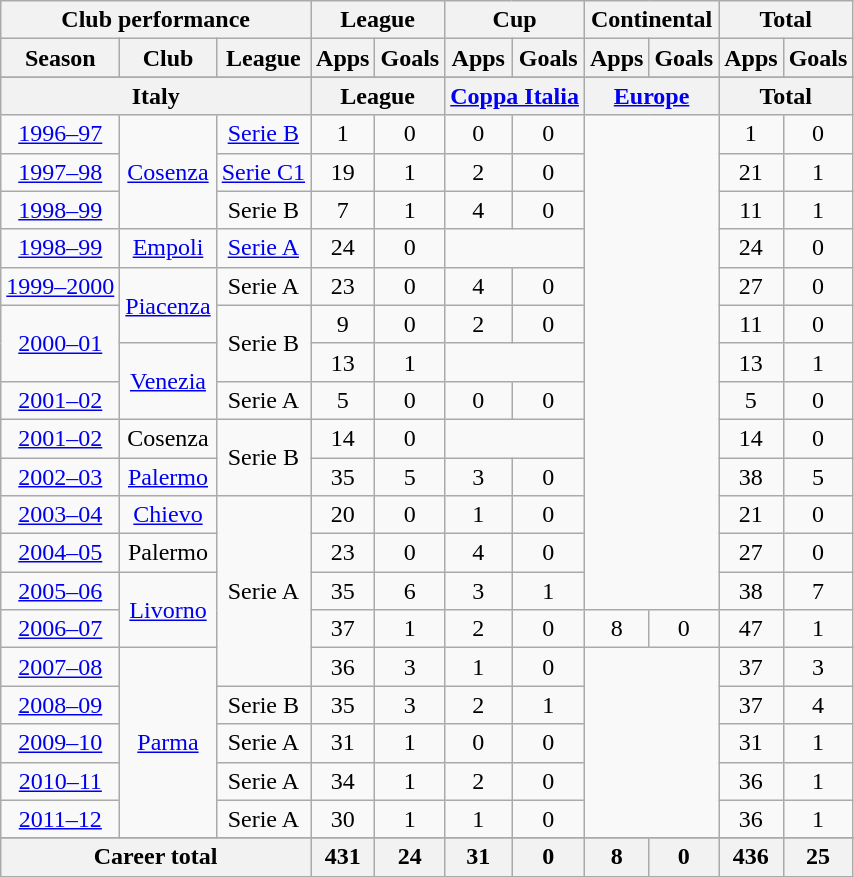<table class="wikitable" style="text-align:center">
<tr>
<th colspan=3>Club performance</th>
<th colspan=2>League</th>
<th colspan=2>Cup</th>
<th colspan=2>Continental</th>
<th colspan=2>Total</th>
</tr>
<tr>
<th>Season</th>
<th>Club</th>
<th>League</th>
<th>Apps</th>
<th>Goals</th>
<th>Apps</th>
<th>Goals</th>
<th>Apps</th>
<th>Goals</th>
<th>Apps</th>
<th>Goals</th>
</tr>
<tr>
</tr>
<tr>
<th colspan=3>Italy</th>
<th colspan=2>League</th>
<th colspan=2><a href='#'>Coppa Italia</a></th>
<th colspan=2><a href='#'>Europe</a></th>
<th colspan=2>Total</th>
</tr>
<tr>
<td><a href='#'>1996–97</a></td>
<td rowspan=3><a href='#'>Cosenza</a></td>
<td><a href='#'>Serie B</a></td>
<td>1</td>
<td>0</td>
<td>0</td>
<td>0</td>
<td rowspan=13 colspan=2></td>
<td>1</td>
<td>0</td>
</tr>
<tr>
<td><a href='#'>1997–98</a></td>
<td><a href='#'>Serie C1</a></td>
<td>19</td>
<td>1</td>
<td>2</td>
<td>0</td>
<td>21</td>
<td>1</td>
</tr>
<tr>
<td><a href='#'>1998–99</a></td>
<td>Serie B</td>
<td>7</td>
<td>1</td>
<td>4</td>
<td>0</td>
<td>11</td>
<td>1</td>
</tr>
<tr>
<td><a href='#'>1998–99</a></td>
<td><a href='#'>Empoli</a></td>
<td><a href='#'>Serie A</a></td>
<td>24</td>
<td>0</td>
<td colspan=2></td>
<td>24</td>
<td>0</td>
</tr>
<tr>
<td><a href='#'>1999–2000</a></td>
<td rowspan=2><a href='#'>Piacenza</a></td>
<td>Serie A</td>
<td>23</td>
<td>0</td>
<td>4</td>
<td>0</td>
<td>27</td>
<td>0</td>
</tr>
<tr>
<td rowspan=2><a href='#'>2000–01</a></td>
<td rowspan=2>Serie B</td>
<td>9</td>
<td>0</td>
<td>2</td>
<td>0</td>
<td>11</td>
<td>0</td>
</tr>
<tr>
<td rowspan=2><a href='#'>Venezia</a></td>
<td>13</td>
<td>1</td>
<td colspan=2></td>
<td>13</td>
<td>1</td>
</tr>
<tr>
<td><a href='#'>2001–02</a></td>
<td>Serie A</td>
<td>5</td>
<td>0</td>
<td>0</td>
<td>0</td>
<td>5</td>
<td>0</td>
</tr>
<tr>
<td><a href='#'>2001–02</a></td>
<td>Cosenza</td>
<td rowspan=2>Serie B</td>
<td>14</td>
<td>0</td>
<td colspan=2></td>
<td>14</td>
<td>0</td>
</tr>
<tr>
<td><a href='#'>2002–03</a></td>
<td><a href='#'>Palermo</a></td>
<td>35</td>
<td>5</td>
<td>3</td>
<td>0</td>
<td>38</td>
<td>5</td>
</tr>
<tr>
<td><a href='#'>2003–04</a></td>
<td><a href='#'>Chievo</a></td>
<td rowspan=5>Serie A</td>
<td>20</td>
<td>0</td>
<td>1</td>
<td>0</td>
<td>21</td>
<td>0</td>
</tr>
<tr>
<td><a href='#'>2004–05</a></td>
<td>Palermo</td>
<td>23</td>
<td>0</td>
<td>4</td>
<td>0</td>
<td>27</td>
<td>0</td>
</tr>
<tr>
<td><a href='#'>2005–06</a></td>
<td rowspan=2><a href='#'>Livorno</a></td>
<td>35</td>
<td>6</td>
<td>3</td>
<td>1</td>
<td>38</td>
<td>7</td>
</tr>
<tr>
<td><a href='#'>2006–07</a></td>
<td>37</td>
<td>1</td>
<td>2</td>
<td>0</td>
<td>8</td>
<td>0</td>
<td>47</td>
<td>1</td>
</tr>
<tr>
<td><a href='#'>2007–08</a></td>
<td rowspan=5><a href='#'>Parma</a></td>
<td>36</td>
<td>3</td>
<td>1</td>
<td>0</td>
<td rowspan=5 colspan=2></td>
<td>37</td>
<td>3</td>
</tr>
<tr>
<td><a href='#'>2008–09</a></td>
<td>Serie B</td>
<td>35</td>
<td>3</td>
<td>2</td>
<td>1</td>
<td>37</td>
<td>4</td>
</tr>
<tr>
<td><a href='#'>2009–10</a></td>
<td>Serie A</td>
<td>31</td>
<td>1</td>
<td>0</td>
<td>0</td>
<td>31</td>
<td>1</td>
</tr>
<tr>
<td><a href='#'>2010–11</a></td>
<td>Serie A</td>
<td>34</td>
<td>1</td>
<td>2</td>
<td>0</td>
<td>36</td>
<td>1</td>
</tr>
<tr>
<td><a href='#'>2011–12</a></td>
<td>Serie A</td>
<td>30</td>
<td>1</td>
<td>1</td>
<td>0</td>
<td>36</td>
<td>1</td>
</tr>
<tr>
</tr>
<tr>
<th colspan=3>Career total</th>
<th>431</th>
<th>24</th>
<th>31</th>
<th>0</th>
<th>8</th>
<th>0</th>
<th>436</th>
<th>25</th>
</tr>
</table>
